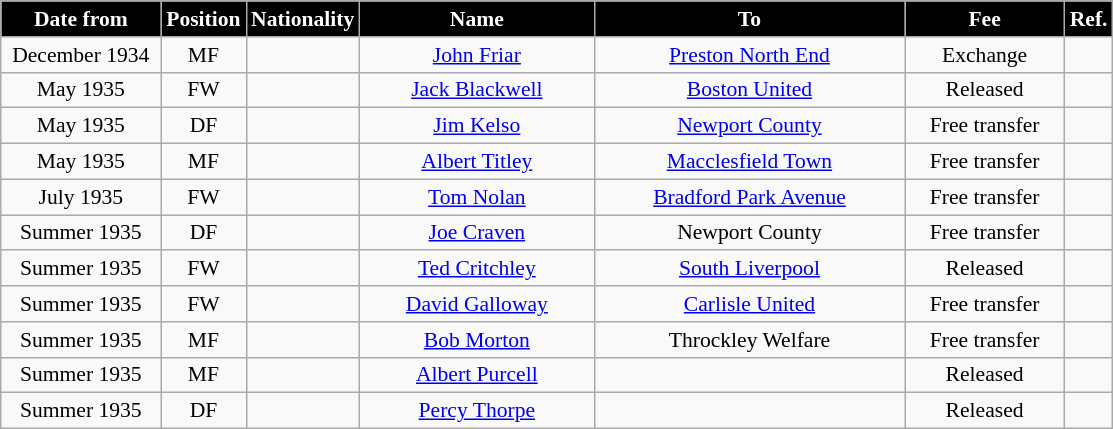<table class="wikitable" style="text-align:center; font-size:90%; ">
<tr>
<th style="background:#000000; color:white; width:100px;">Date from</th>
<th style="background:#000000; color:white; width:50px;">Position</th>
<th style="background:#000000; color:white; width:50px;">Nationality</th>
<th style="background:#000000; color:white; width:150px;">Name</th>
<th style="background:#000000; color:white; width:200px;">To</th>
<th style="background:#000000; color:white; width:100px;">Fee</th>
<th style="background:#000000; color:white; width:25px;">Ref.</th>
</tr>
<tr>
<td>December 1934</td>
<td>MF</td>
<td></td>
<td><a href='#'>John Friar</a></td>
<td><a href='#'>Preston North End</a></td>
<td>Exchange</td>
<td></td>
</tr>
<tr>
<td>May 1935</td>
<td>FW</td>
<td></td>
<td><a href='#'>Jack Blackwell</a></td>
<td><a href='#'>Boston United</a></td>
<td>Released</td>
<td></td>
</tr>
<tr>
<td>May 1935</td>
<td>DF</td>
<td></td>
<td><a href='#'>Jim Kelso</a></td>
<td><a href='#'>Newport County</a></td>
<td>Free transfer</td>
<td></td>
</tr>
<tr>
<td>May 1935</td>
<td>MF</td>
<td></td>
<td><a href='#'>Albert Titley</a></td>
<td><a href='#'>Macclesfield Town</a></td>
<td>Free transfer</td>
<td></td>
</tr>
<tr>
<td>July 1935</td>
<td>FW</td>
<td></td>
<td><a href='#'>Tom Nolan</a></td>
<td><a href='#'>Bradford Park Avenue</a></td>
<td>Free transfer</td>
<td></td>
</tr>
<tr>
<td>Summer 1935</td>
<td>DF</td>
<td></td>
<td><a href='#'>Joe Craven</a></td>
<td>Newport County</td>
<td>Free transfer</td>
<td></td>
</tr>
<tr>
<td>Summer 1935</td>
<td>FW</td>
<td></td>
<td><a href='#'>Ted Critchley</a></td>
<td><a href='#'>South Liverpool</a></td>
<td>Released</td>
<td></td>
</tr>
<tr>
<td>Summer 1935</td>
<td>FW</td>
<td></td>
<td><a href='#'>David Galloway</a></td>
<td><a href='#'>Carlisle United</a></td>
<td>Free transfer</td>
<td></td>
</tr>
<tr>
<td>Summer 1935</td>
<td>MF</td>
<td></td>
<td><a href='#'>Bob Morton</a></td>
<td>Throckley Welfare</td>
<td>Free transfer</td>
<td></td>
</tr>
<tr>
<td>Summer 1935</td>
<td>MF</td>
<td></td>
<td><a href='#'>Albert Purcell</a></td>
<td></td>
<td>Released</td>
<td></td>
</tr>
<tr>
<td>Summer 1935</td>
<td>DF</td>
<td></td>
<td><a href='#'>Percy Thorpe</a></td>
<td></td>
<td>Released</td>
<td></td>
</tr>
</table>
